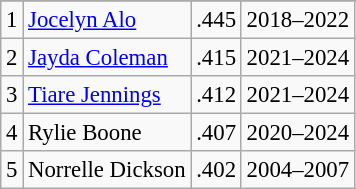<table class="wikitable" style="font-size: 95%; text-align:left;">
<tr>
</tr>
<tr>
<td align="center">1</td>
<td><a href='#'>Jocelyn Alo</a></td>
<td align="center">.445</td>
<td align="center">2018–2022</td>
</tr>
<tr>
<td align="center">2</td>
<td><a href='#'>Jayda Coleman</a></td>
<td align="center">.415</td>
<td>2021–2024</td>
</tr>
<tr>
<td align="center">3</td>
<td><a href='#'>Tiare Jennings</a></td>
<td align="center">.412</td>
<td align="center">2021–2024</td>
</tr>
<tr>
<td align="center">4</td>
<td>Rylie Boone</td>
<td align="center">.407</td>
<td align="center">2020–2024</td>
</tr>
<tr>
<td align="center">5</td>
<td>Norrelle Dickson</td>
<td align="center">.402</td>
<td align="center">2004–2007</td>
</tr>
</table>
